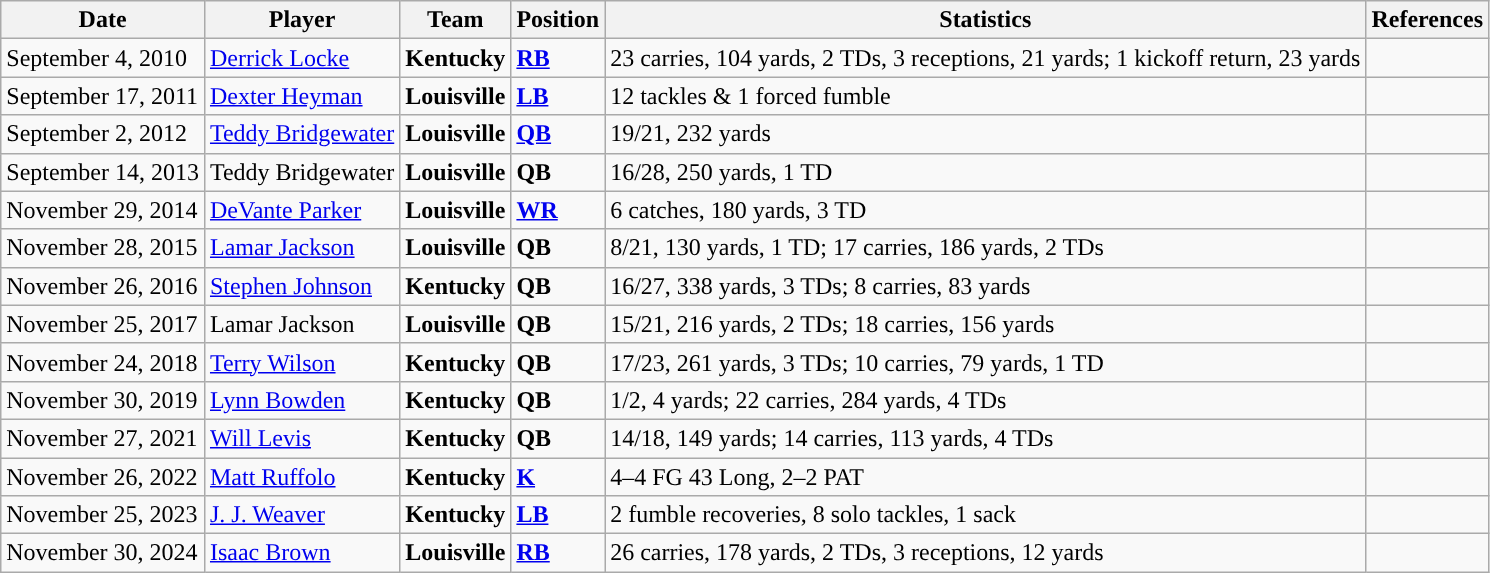<table class="wikitable">
<tr>
<th>Date</th>
<th>Player</th>
<th>Team</th>
<th>Position</th>
<th>Statistics</th>
<th>References</th>
</tr>
<tr>
<td>September 4, 2010</td>
<td><a href='#'>Derrick Locke</a></td>
<td><strong>Kentucky</strong></td>
<td><strong><a href='#'>RB</a></strong></td>
<td>23 carries, 104 yards, 2 TDs, 3 receptions, 21 yards; 1 kickoff return, 23 yards</td>
<td></td>
</tr>
<tr>
<td>September 17, 2011</td>
<td><a href='#'>Dexter Heyman</a></td>
<td><strong>Louisville</strong></td>
<td><strong><a href='#'>LB</a></strong></td>
<td>12 tackles & 1 forced fumble</td>
<td></td>
</tr>
<tr>
<td>September 2, 2012</td>
<td><a href='#'>Teddy Bridgewater</a></td>
<td><strong>Louisville</strong></td>
<td><strong><a href='#'>QB</a></strong></td>
<td>19/21, 232 yards</td>
<td></td>
</tr>
<tr>
<td>September 14, 2013</td>
<td>Teddy Bridgewater</td>
<td><strong>Louisville</strong></td>
<td><strong>QB</strong></td>
<td>16/28, 250 yards, 1 TD</td>
<td></td>
</tr>
<tr>
<td>November 29, 2014</td>
<td><a href='#'>DeVante Parker</a></td>
<td><strong>Louisville</strong></td>
<td><strong><a href='#'>WR</a></strong></td>
<td>6 catches, 180 yards, 3 TD</td>
<td></td>
</tr>
<tr>
<td>November 28, 2015</td>
<td><a href='#'>Lamar Jackson</a></td>
<td><strong>Louisville</strong></td>
<td><strong>QB</strong></td>
<td>8/21, 130 yards, 1 TD; 17 carries, 186 yards, 2 TDs</td>
<td></td>
</tr>
<tr>
<td>November 26, 2016</td>
<td><a href='#'>Stephen Johnson</a></td>
<td><strong>Kentucky</strong></td>
<td><strong>QB</strong></td>
<td>16/27, 338 yards, 3 TDs; 8 carries, 83 yards</td>
<td></td>
</tr>
<tr>
<td>November 25, 2017</td>
<td>Lamar Jackson</td>
<td><strong>Louisville</strong></td>
<td><strong>QB</strong></td>
<td>15/21, 216 yards, 2 TDs; 18 carries, 156 yards</td>
<td></td>
</tr>
<tr>
<td>November 24, 2018</td>
<td><a href='#'>Terry Wilson</a></td>
<td><strong>Kentucky</strong></td>
<td><strong>QB</strong></td>
<td>17/23, 261 yards, 3 TDs; 10 carries, 79 yards, 1 TD</td>
<td></td>
</tr>
<tr>
<td>November 30, 2019</td>
<td><a href='#'>Lynn Bowden</a></td>
<td><strong>Kentucky</strong></td>
<td><strong>QB</strong></td>
<td>1/2, 4 yards; 22 carries, 284 yards, 4 TDs</td>
<td></td>
</tr>
<tr>
<td>November 27, 2021</td>
<td><a href='#'>Will Levis</a></td>
<td><strong>Kentucky</strong></td>
<td><strong>QB</strong></td>
<td>14/18, 149 yards; 14 carries, 113 yards, 4 TDs</td>
<td></td>
</tr>
<tr>
<td>November 26, 2022</td>
<td><a href='#'>Matt Ruffolo</a></td>
<td><strong>Kentucky</strong></td>
<td><strong><a href='#'>K</a></strong></td>
<td>4–4 FG 43 Long, 2–2 PAT</td>
</tr>
<tr>
<td>November 25, 2023</td>
<td><a href='#'>J. J. Weaver</a></td>
<td><strong>Kentucky</strong></td>
<td><strong><a href='#'>LB</a></strong></td>
<td>2 fumble recoveries, 8 solo tackles, 1 sack</td>
<td></td>
</tr>
<tr>
<td>November 30, 2024</td>
<td><a href='#'>Isaac Brown</a></td>
<td><strong>Louisville</strong></td>
<td><strong><a href='#'>RB</a></strong></td>
<td>26 carries, 178 yards, 2 TDs, 3 receptions, 12 yards</td>
<td></td>
</tr>
</table>
